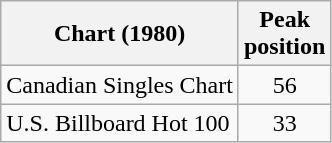<table class="wikitable sortable">
<tr>
<th>Chart (1980)</th>
<th>Peak<br>position</th>
</tr>
<tr>
<td align="left">Canadian Singles Chart</td>
<td style="text-align:center;">56</td>
</tr>
<tr>
<td align="left">U.S. Billboard Hot 100</td>
<td style="text-align:center;">33</td>
</tr>
</table>
